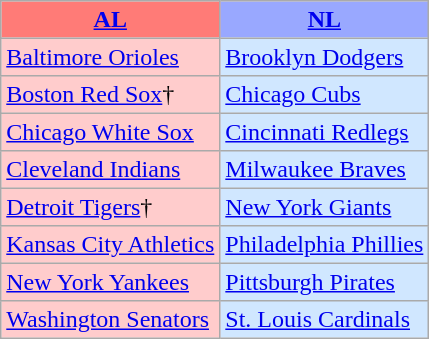<table class="wikitable" style="font-size:100%;line-height:1.1;">
<tr>
<th style="background-color: #FF7B77;"><a href='#'>AL</a></th>
<th style="background-color: #99A8FF;"><a href='#'>NL</a></th>
</tr>
<tr>
<td style="background-color: #FFCCCC;"><a href='#'>Baltimore Orioles</a></td>
<td style="background-color: #D0E7FF;"><a href='#'>Brooklyn Dodgers</a></td>
</tr>
<tr>
<td style="background-color: #FFCCCC;"><a href='#'>Boston Red Sox</a>†</td>
<td style="background-color: #D0E7FF;"><a href='#'>Chicago Cubs</a></td>
</tr>
<tr>
<td style="background-color: #FFCCCC;"><a href='#'>Chicago White Sox</a></td>
<td style="background-color: #D0E7FF;"><a href='#'>Cincinnati Redlegs</a></td>
</tr>
<tr>
<td style="background-color: #FFCCCC;"><a href='#'>Cleveland Indians</a></td>
<td style="background-color: #D0E7FF;"><a href='#'>Milwaukee Braves</a></td>
</tr>
<tr>
<td style="background-color: #FFCCCC;"><a href='#'>Detroit Tigers</a>†</td>
<td style="background-color: #D0E7FF;"><a href='#'>New York Giants</a></td>
</tr>
<tr>
<td style="background-color: #FFCCCC;"><a href='#'>Kansas City Athletics</a></td>
<td style="background-color: #D0E7FF;"><a href='#'>Philadelphia Phillies</a></td>
</tr>
<tr>
<td style="background-color: #FFCCCC;"><a href='#'>New York Yankees</a></td>
<td style="background-color: #D0E7FF;"><a href='#'>Pittsburgh Pirates</a></td>
</tr>
<tr>
<td style="background-color: #FFCCCC;"><a href='#'>Washington Senators</a></td>
<td style="background-color: #D0E7FF;"><a href='#'>St. Louis Cardinals</a></td>
</tr>
</table>
